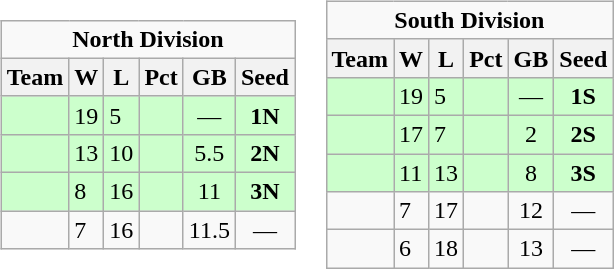<table>
<tr>
<td><br><table class=wikitable>
<tr>
<td colspan=6 style="text-align:center;"><strong>North Division</strong></td>
</tr>
<tr>
<th>Team</th>
<th>W</th>
<th>L</th>
<th>Pct</th>
<th>GB</th>
<th>Seed</th>
</tr>
<tr bgcolor=ccffcc>
<td></td>
<td>19</td>
<td>5</td>
<td></td>
<td style="text-align:center;">—</td>
<td style="text-align:center;"><strong>1N</strong></td>
</tr>
<tr bgcolor=ccffcc>
<td></td>
<td>13</td>
<td>10</td>
<td></td>
<td style="text-align:center;">5.5</td>
<td style="text-align:center;"><strong>2N</strong></td>
</tr>
<tr bgcolor=ccffcc>
<td></td>
<td>8</td>
<td>16</td>
<td></td>
<td style="text-align:center;">11</td>
<td style="text-align:center;"><strong>3N</strong></td>
</tr>
<tr>
<td></td>
<td>7</td>
<td>16</td>
<td></td>
<td style="text-align:center;">11.5</td>
<td style="text-align:center;">—</td>
</tr>
</table>
</td>
<td><br><table class="wikitable">
<tr>
<td colspan=6 style="text-align:center;"><strong>South Division</strong></td>
</tr>
<tr>
<th>Team</th>
<th>W</th>
<th>L</th>
<th>Pct</th>
<th>GB</th>
<th>Seed</th>
</tr>
<tr bgcolor=ccffcc>
<td></td>
<td>19</td>
<td>5</td>
<td></td>
<td style="text-align:center;">—</td>
<td style="text-align:center;"><strong>1S</strong></td>
</tr>
<tr bgcolor=ccffcc>
<td></td>
<td>17</td>
<td>7</td>
<td></td>
<td style="text-align:center;">2</td>
<td style="text-align:center;"><strong>2S</strong></td>
</tr>
<tr bgcolor=ccffcc>
<td></td>
<td>11</td>
<td>13</td>
<td></td>
<td style="text-align:center;">8</td>
<td style="text-align:center;"><strong>3S</strong></td>
</tr>
<tr>
<td></td>
<td>7</td>
<td>17</td>
<td></td>
<td style="text-align:center;">12</td>
<td style="text-align:center;">—</td>
</tr>
<tr>
<td></td>
<td>6</td>
<td>18</td>
<td></td>
<td style="text-align:center;">13</td>
<td style="text-align:center;">—</td>
</tr>
</table>
</td>
</tr>
</table>
